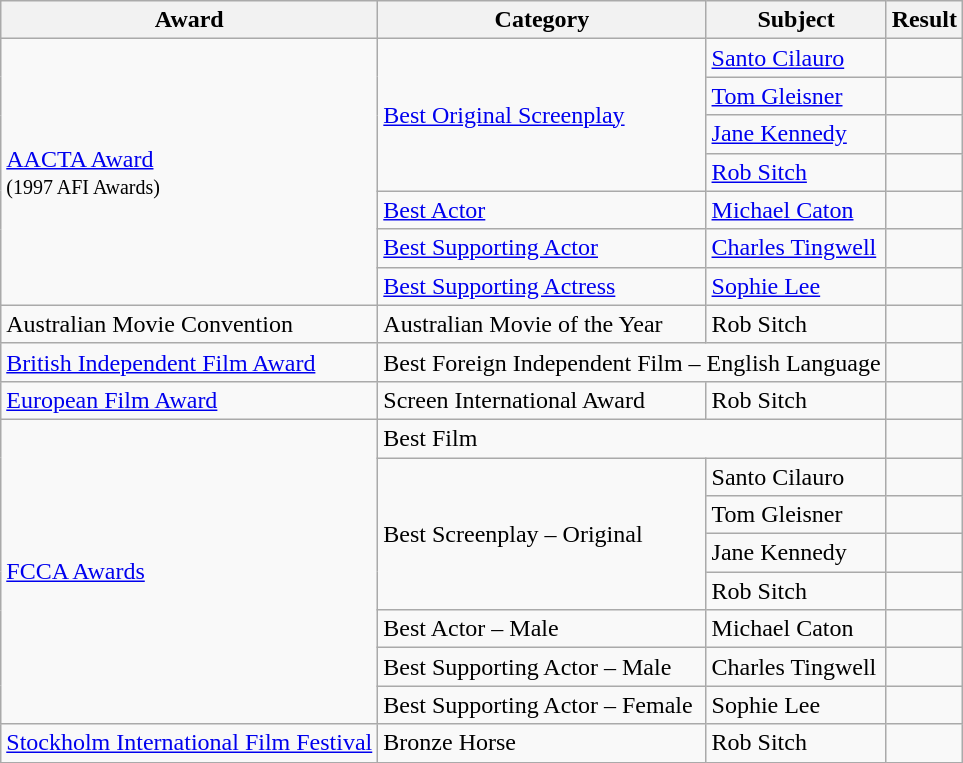<table class="wikitable">
<tr>
<th>Award</th>
<th>Category</th>
<th>Subject</th>
<th>Result</th>
</tr>
<tr>
<td rowspan=7><a href='#'>AACTA Award</a><br><small>(1997 AFI Awards)</small></td>
<td rowspan=4><a href='#'>Best Original Screenplay</a></td>
<td><a href='#'>Santo Cilauro</a></td>
<td></td>
</tr>
<tr>
<td><a href='#'>Tom Gleisner</a></td>
<td></td>
</tr>
<tr>
<td><a href='#'>Jane Kennedy</a></td>
<td></td>
</tr>
<tr>
<td><a href='#'>Rob Sitch</a></td>
<td></td>
</tr>
<tr>
<td><a href='#'>Best Actor</a></td>
<td><a href='#'>Michael Caton</a></td>
<td></td>
</tr>
<tr>
<td><a href='#'>Best Supporting Actor</a></td>
<td><a href='#'>Charles Tingwell</a></td>
<td></td>
</tr>
<tr>
<td><a href='#'>Best Supporting Actress</a></td>
<td><a href='#'>Sophie Lee</a></td>
<td></td>
</tr>
<tr>
<td>Australian Movie Convention</td>
<td>Australian Movie of the Year</td>
<td>Rob Sitch</td>
<td></td>
</tr>
<tr>
<td><a href='#'>British Independent Film Award</a></td>
<td colspan=2>Best Foreign Independent Film – English Language</td>
<td></td>
</tr>
<tr>
<td><a href='#'>European Film Award</a></td>
<td>Screen International Award</td>
<td>Rob Sitch</td>
<td></td>
</tr>
<tr>
<td rowspan=8><a href='#'>FCCA Awards</a></td>
<td colspan=2>Best Film</td>
<td></td>
</tr>
<tr>
<td rowspan=4>Best Screenplay – Original</td>
<td>Santo Cilauro</td>
<td></td>
</tr>
<tr>
<td>Tom Gleisner</td>
<td></td>
</tr>
<tr>
<td>Jane Kennedy</td>
<td></td>
</tr>
<tr>
<td>Rob Sitch</td>
<td></td>
</tr>
<tr>
<td>Best Actor – Male</td>
<td>Michael Caton</td>
<td></td>
</tr>
<tr>
<td>Best Supporting Actor – Male</td>
<td>Charles Tingwell</td>
<td></td>
</tr>
<tr>
<td>Best Supporting Actor – Female</td>
<td>Sophie Lee</td>
<td></td>
</tr>
<tr>
<td><a href='#'>Stockholm International Film Festival</a></td>
<td>Bronze Horse</td>
<td>Rob Sitch</td>
<td></td>
</tr>
<tr>
</tr>
</table>
